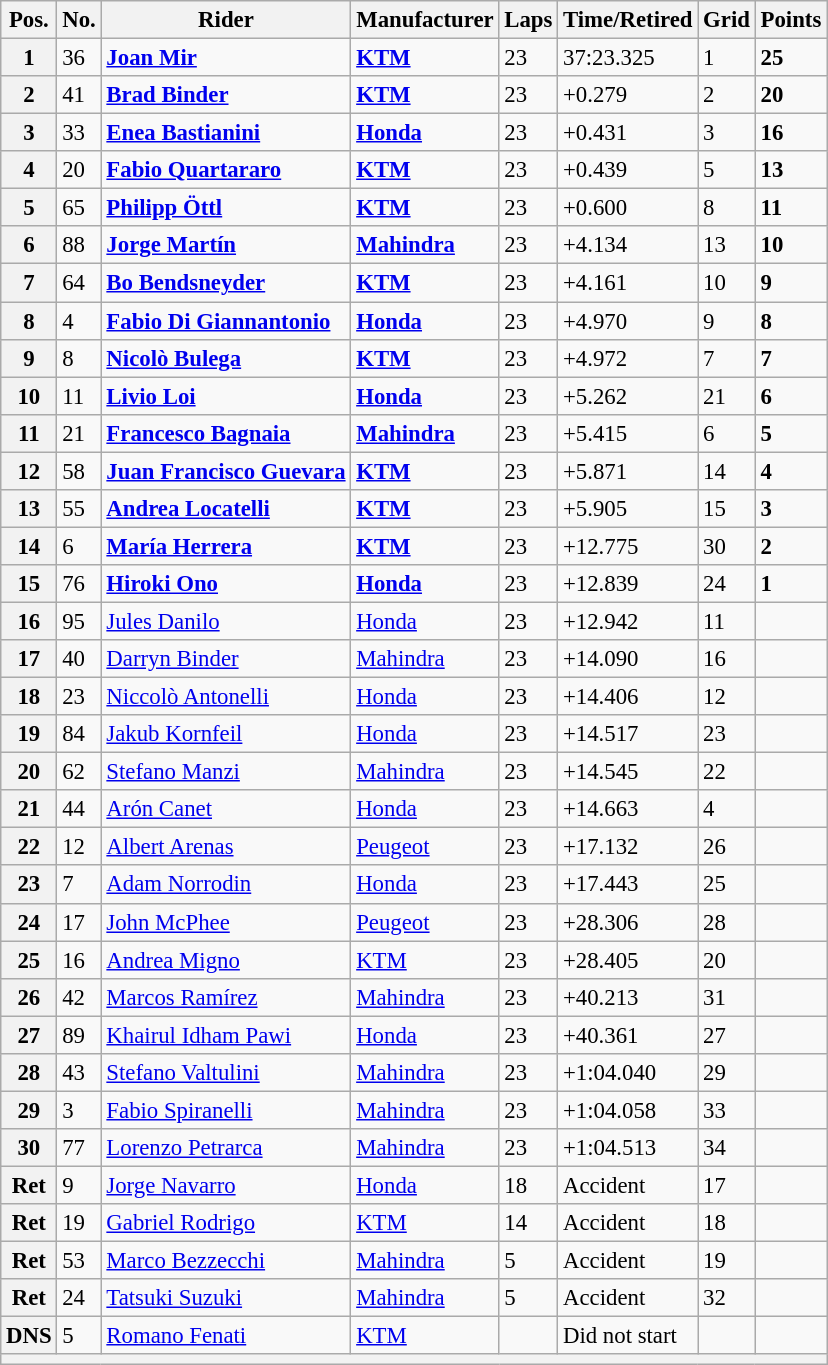<table class="wikitable" style="font-size: 95%;">
<tr>
<th>Pos.</th>
<th>No.</th>
<th>Rider</th>
<th>Manufacturer</th>
<th>Laps</th>
<th>Time/Retired</th>
<th>Grid</th>
<th>Points</th>
</tr>
<tr>
<th>1</th>
<td>36</td>
<td> <strong><a href='#'>Joan Mir</a></strong></td>
<td><strong><a href='#'>KTM</a></strong></td>
<td>23</td>
<td>37:23.325</td>
<td>1</td>
<td><strong>25</strong></td>
</tr>
<tr>
<th>2</th>
<td>41</td>
<td> <strong><a href='#'>Brad Binder</a></strong></td>
<td><strong><a href='#'>KTM</a></strong></td>
<td>23</td>
<td>+0.279</td>
<td>2</td>
<td><strong>20</strong></td>
</tr>
<tr>
<th>3</th>
<td>33</td>
<td> <strong><a href='#'>Enea Bastianini</a></strong></td>
<td><strong><a href='#'>Honda</a></strong></td>
<td>23</td>
<td>+0.431</td>
<td>3</td>
<td><strong>16</strong></td>
</tr>
<tr>
<th>4</th>
<td>20</td>
<td> <strong><a href='#'>Fabio Quartararo</a></strong></td>
<td><strong><a href='#'>KTM</a></strong></td>
<td>23</td>
<td>+0.439</td>
<td>5</td>
<td><strong>13</strong></td>
</tr>
<tr>
<th>5</th>
<td>65</td>
<td> <strong><a href='#'>Philipp Öttl</a></strong></td>
<td><strong><a href='#'>KTM</a></strong></td>
<td>23</td>
<td>+0.600</td>
<td>8</td>
<td><strong>11</strong></td>
</tr>
<tr>
<th>6</th>
<td>88</td>
<td> <strong><a href='#'>Jorge Martín</a></strong></td>
<td><strong><a href='#'>Mahindra</a></strong></td>
<td>23</td>
<td>+4.134</td>
<td>13</td>
<td><strong>10</strong></td>
</tr>
<tr>
<th>7</th>
<td>64</td>
<td> <strong><a href='#'>Bo Bendsneyder</a></strong></td>
<td><strong><a href='#'>KTM</a></strong></td>
<td>23</td>
<td>+4.161</td>
<td>10</td>
<td><strong>9</strong></td>
</tr>
<tr>
<th>8</th>
<td>4</td>
<td> <strong><a href='#'>Fabio Di Giannantonio</a></strong></td>
<td><strong><a href='#'>Honda</a></strong></td>
<td>23</td>
<td>+4.970</td>
<td>9</td>
<td><strong>8</strong></td>
</tr>
<tr>
<th>9</th>
<td>8</td>
<td> <strong><a href='#'>Nicolò Bulega</a></strong></td>
<td><strong><a href='#'>KTM</a></strong></td>
<td>23</td>
<td>+4.972</td>
<td>7</td>
<td><strong>7</strong></td>
</tr>
<tr>
<th>10</th>
<td>11</td>
<td> <strong><a href='#'>Livio Loi</a></strong></td>
<td><strong><a href='#'>Honda</a></strong></td>
<td>23</td>
<td>+5.262</td>
<td>21</td>
<td><strong>6</strong></td>
</tr>
<tr>
<th>11</th>
<td>21</td>
<td> <strong><a href='#'>Francesco Bagnaia</a></strong></td>
<td><strong><a href='#'>Mahindra</a></strong></td>
<td>23</td>
<td>+5.415</td>
<td>6</td>
<td><strong>5</strong></td>
</tr>
<tr>
<th>12</th>
<td>58</td>
<td> <strong><a href='#'>Juan Francisco Guevara</a></strong></td>
<td><strong><a href='#'>KTM</a></strong></td>
<td>23</td>
<td>+5.871</td>
<td>14</td>
<td><strong>4</strong></td>
</tr>
<tr>
<th>13</th>
<td>55</td>
<td> <strong><a href='#'>Andrea Locatelli</a></strong></td>
<td><strong><a href='#'>KTM</a></strong></td>
<td>23</td>
<td>+5.905</td>
<td>15</td>
<td><strong>3</strong></td>
</tr>
<tr>
<th>14</th>
<td>6</td>
<td> <strong><a href='#'>María Herrera</a></strong></td>
<td><strong><a href='#'>KTM</a></strong></td>
<td>23</td>
<td>+12.775</td>
<td>30</td>
<td><strong>2</strong></td>
</tr>
<tr>
<th>15</th>
<td>76</td>
<td> <strong><a href='#'>Hiroki Ono</a></strong></td>
<td><strong><a href='#'>Honda</a></strong></td>
<td>23</td>
<td>+12.839</td>
<td>24</td>
<td><strong>1</strong></td>
</tr>
<tr>
<th>16</th>
<td>95</td>
<td> <a href='#'>Jules Danilo</a></td>
<td><a href='#'>Honda</a></td>
<td>23</td>
<td>+12.942</td>
<td>11</td>
<td></td>
</tr>
<tr>
<th>17</th>
<td>40</td>
<td> <a href='#'>Darryn Binder</a></td>
<td><a href='#'>Mahindra</a></td>
<td>23</td>
<td>+14.090</td>
<td>16</td>
<td></td>
</tr>
<tr>
<th>18</th>
<td>23</td>
<td> <a href='#'>Niccolò Antonelli</a></td>
<td><a href='#'>Honda</a></td>
<td>23</td>
<td>+14.406</td>
<td>12</td>
<td></td>
</tr>
<tr>
<th>19</th>
<td>84</td>
<td> <a href='#'>Jakub Kornfeil</a></td>
<td><a href='#'>Honda</a></td>
<td>23</td>
<td>+14.517</td>
<td>23</td>
<td></td>
</tr>
<tr>
<th>20</th>
<td>62</td>
<td> <a href='#'>Stefano Manzi</a></td>
<td><a href='#'>Mahindra</a></td>
<td>23</td>
<td>+14.545</td>
<td>22</td>
<td></td>
</tr>
<tr>
<th>21</th>
<td>44</td>
<td> <a href='#'>Arón Canet</a></td>
<td><a href='#'>Honda</a></td>
<td>23</td>
<td>+14.663</td>
<td>4</td>
<td></td>
</tr>
<tr>
<th>22</th>
<td>12</td>
<td> <a href='#'>Albert Arenas</a></td>
<td><a href='#'>Peugeot</a></td>
<td>23</td>
<td>+17.132</td>
<td>26</td>
<td></td>
</tr>
<tr>
<th>23</th>
<td>7</td>
<td> <a href='#'>Adam Norrodin</a></td>
<td><a href='#'>Honda</a></td>
<td>23</td>
<td>+17.443</td>
<td>25</td>
<td></td>
</tr>
<tr>
<th>24</th>
<td>17</td>
<td> <a href='#'>John McPhee</a></td>
<td><a href='#'>Peugeot</a></td>
<td>23</td>
<td>+28.306</td>
<td>28</td>
<td></td>
</tr>
<tr>
<th>25</th>
<td>16</td>
<td> <a href='#'>Andrea Migno</a></td>
<td><a href='#'>KTM</a></td>
<td>23</td>
<td>+28.405</td>
<td>20</td>
<td></td>
</tr>
<tr>
<th>26</th>
<td>42</td>
<td> <a href='#'>Marcos Ramírez</a></td>
<td><a href='#'>Mahindra</a></td>
<td>23</td>
<td>+40.213</td>
<td>31</td>
<td></td>
</tr>
<tr>
<th>27</th>
<td>89</td>
<td> <a href='#'>Khairul Idham Pawi</a></td>
<td><a href='#'>Honda</a></td>
<td>23</td>
<td>+40.361</td>
<td>27</td>
<td></td>
</tr>
<tr>
<th>28</th>
<td>43</td>
<td> <a href='#'>Stefano Valtulini</a></td>
<td><a href='#'>Mahindra</a></td>
<td>23</td>
<td>+1:04.040</td>
<td>29</td>
<td></td>
</tr>
<tr>
<th>29</th>
<td>3</td>
<td> <a href='#'>Fabio Spiranelli</a></td>
<td><a href='#'>Mahindra</a></td>
<td>23</td>
<td>+1:04.058</td>
<td>33</td>
<td></td>
</tr>
<tr>
<th>30</th>
<td>77</td>
<td> <a href='#'>Lorenzo Petrarca</a></td>
<td><a href='#'>Mahindra</a></td>
<td>23</td>
<td>+1:04.513</td>
<td>34</td>
<td></td>
</tr>
<tr>
<th>Ret</th>
<td>9</td>
<td> <a href='#'>Jorge Navarro</a></td>
<td><a href='#'>Honda</a></td>
<td>18</td>
<td>Accident</td>
<td>17</td>
<td></td>
</tr>
<tr>
<th>Ret</th>
<td>19</td>
<td> <a href='#'>Gabriel Rodrigo</a></td>
<td><a href='#'>KTM</a></td>
<td>14</td>
<td>Accident</td>
<td>18</td>
<td></td>
</tr>
<tr>
<th>Ret</th>
<td>53</td>
<td> <a href='#'>Marco Bezzecchi</a></td>
<td><a href='#'>Mahindra</a></td>
<td>5</td>
<td>Accident</td>
<td>19</td>
<td></td>
</tr>
<tr>
<th>Ret</th>
<td>24</td>
<td> <a href='#'>Tatsuki Suzuki</a></td>
<td><a href='#'>Mahindra</a></td>
<td>5</td>
<td>Accident</td>
<td>32</td>
<td></td>
</tr>
<tr>
<th>DNS</th>
<td>5</td>
<td> <a href='#'>Romano Fenati</a></td>
<td><a href='#'>KTM</a></td>
<td></td>
<td>Did not start</td>
<td></td>
<td></td>
</tr>
<tr>
<th colspan=8></th>
</tr>
</table>
